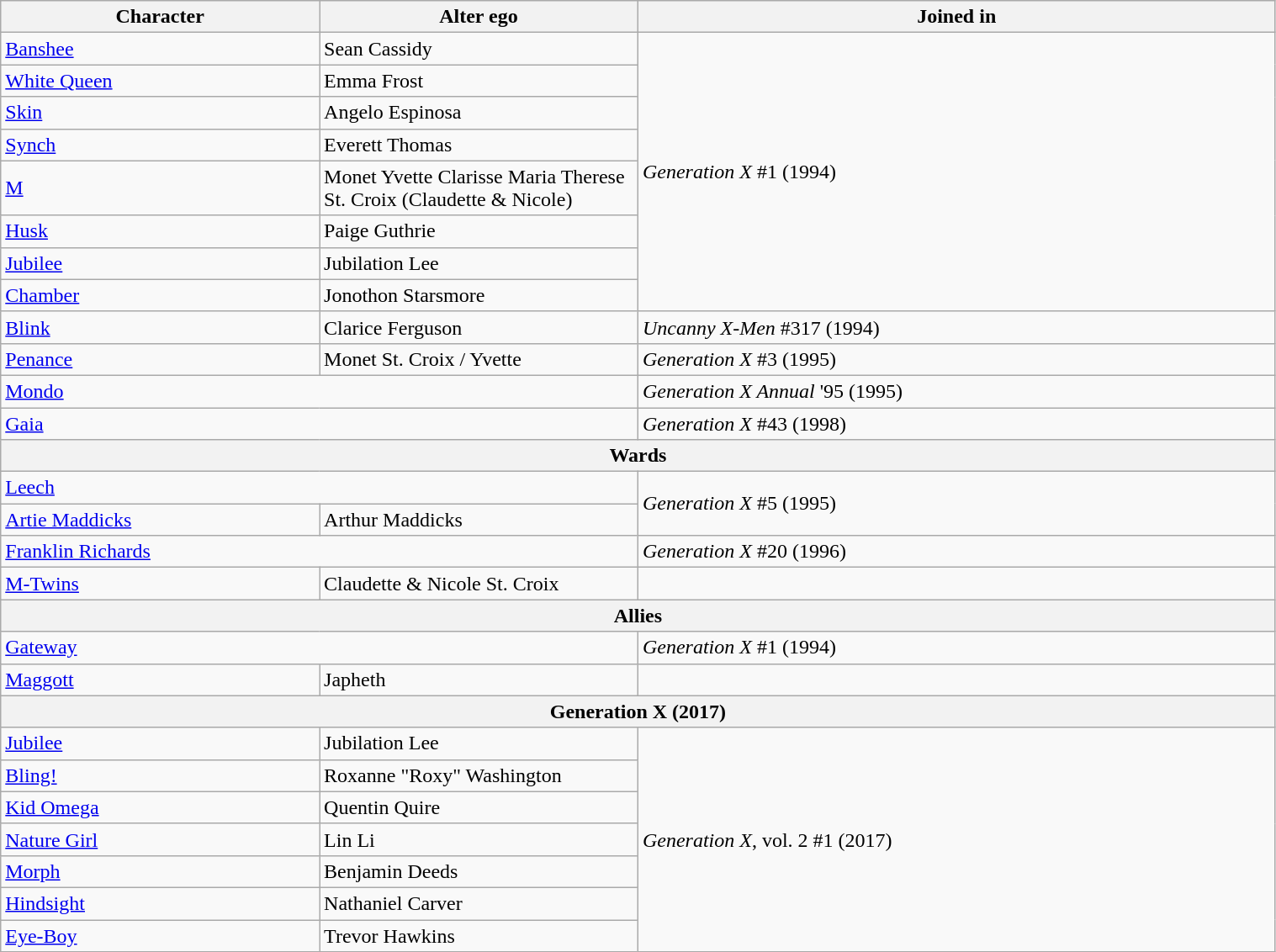<table class="wikitable" style="width:80%;">
<tr>
<th style="width:20%;">Character</th>
<th style="width:20%;">Alter ego</th>
<th style="width:40%;">Joined in</th>
</tr>
<tr>
<td><a href='#'>Banshee</a></td>
<td>Sean Cassidy</td>
<td rowspan="8"><em>Generation X</em> #1 (1994)</td>
</tr>
<tr>
<td><a href='#'>White Queen</a></td>
<td>Emma Frost</td>
</tr>
<tr>
<td><a href='#'>Skin</a></td>
<td>Angelo Espinosa</td>
</tr>
<tr>
<td><a href='#'>Synch</a></td>
<td>Everett Thomas</td>
</tr>
<tr>
<td><a href='#'>M</a></td>
<td>Monet Yvette Clarisse Maria Therese St. Croix (Claudette & Nicole)</td>
</tr>
<tr>
<td><a href='#'>Husk</a></td>
<td>Paige Guthrie</td>
</tr>
<tr>
<td><a href='#'>Jubilee</a></td>
<td>Jubilation Lee</td>
</tr>
<tr>
<td><a href='#'>Chamber</a></td>
<td>Jonothon Starsmore</td>
</tr>
<tr>
<td><a href='#'>Blink</a></td>
<td>Clarice Ferguson</td>
<td><em>Uncanny X-Men</em> #317 (1994)</td>
</tr>
<tr>
<td><a href='#'>Penance</a></td>
<td>Monet St. Croix / Yvette</td>
<td><em>Generation X</em> #3 (1995)</td>
</tr>
<tr>
<td colspan="2"><a href='#'>Mondo</a></td>
<td><em>Generation X Annual</em> '95 (1995)</td>
</tr>
<tr>
<td colspan="2"><a href='#'>Gaia</a></td>
<td><em>Generation X</em> #43 (1998)</td>
</tr>
<tr>
<th colspan="3">Wards</th>
</tr>
<tr>
<td colspan="2"><a href='#'>Leech</a></td>
<td rowspan="2"><em>Generation X</em> #5 (1995)</td>
</tr>
<tr>
<td><a href='#'>Artie Maddicks</a></td>
<td>Arthur Maddicks</td>
</tr>
<tr>
<td colspan="2"><a href='#'>Franklin Richards</a></td>
<td><em>Generation X</em> #20 (1996)</td>
</tr>
<tr>
<td><a href='#'>M-Twins</a></td>
<td>Claudette & Nicole St. Croix</td>
</tr>
<tr>
<th colspan="3">Allies</th>
</tr>
<tr>
<td colspan="2"><a href='#'>Gateway</a></td>
<td><em>Generation X</em> #1 (1994)</td>
</tr>
<tr>
<td><a href='#'>Maggott</a></td>
<td>Japheth</td>
<td></td>
</tr>
<tr>
<th colspan="3">Generation X (2017)</th>
</tr>
<tr>
<td><a href='#'>Jubilee</a></td>
<td>Jubilation Lee</td>
<td rowspan="7"><em>Generation X</em>, vol. 2 #1 (2017)</td>
</tr>
<tr>
<td><a href='#'>Bling!</a></td>
<td>Roxanne "Roxy" Washington</td>
</tr>
<tr>
<td><a href='#'>Kid Omega</a></td>
<td>Quentin Quire</td>
</tr>
<tr>
<td><a href='#'>Nature Girl</a></td>
<td>Lin Li</td>
</tr>
<tr>
<td><a href='#'>Morph</a></td>
<td>Benjamin Deeds</td>
</tr>
<tr>
<td><a href='#'>Hindsight</a></td>
<td>Nathaniel Carver</td>
</tr>
<tr>
<td><a href='#'>Eye-Boy</a></td>
<td>Trevor Hawkins</td>
</tr>
</table>
